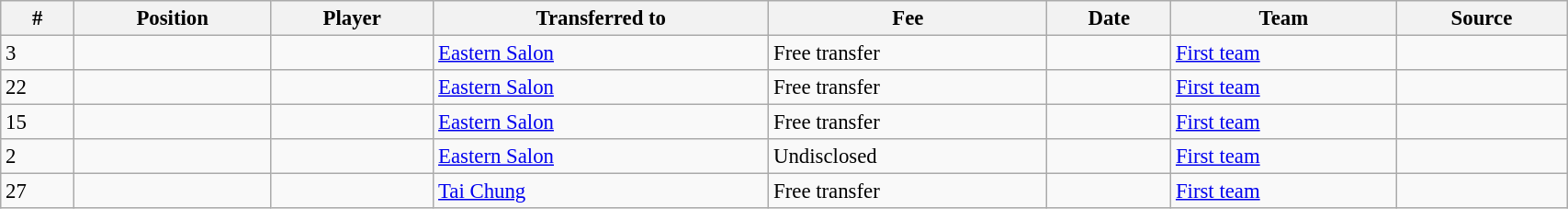<table class="wikitable sortable" style="width:90%; text-align:center; font-size:95%; text-align:left;">
<tr>
<th><strong>#</strong></th>
<th><strong>Position </strong></th>
<th><strong>Player </strong></th>
<th><strong>Transferred to</strong></th>
<th><strong>Fee </strong></th>
<th><strong>Date </strong></th>
<th><strong>Team</strong></th>
<th><strong>Source</strong></th>
</tr>
<tr>
<td>3</td>
<td></td>
<td></td>
<td> <a href='#'>Eastern Salon</a></td>
<td>Free transfer</td>
<td></td>
<td><a href='#'>First team</a></td>
<td></td>
</tr>
<tr>
<td>22</td>
<td></td>
<td></td>
<td> <a href='#'>Eastern Salon</a></td>
<td>Free transfer</td>
<td></td>
<td><a href='#'>First team</a></td>
<td></td>
</tr>
<tr>
<td>15</td>
<td></td>
<td></td>
<td> <a href='#'>Eastern Salon</a></td>
<td>Free transfer</td>
<td></td>
<td><a href='#'>First team</a></td>
<td></td>
</tr>
<tr>
<td>2</td>
<td></td>
<td></td>
<td> <a href='#'>Eastern Salon</a></td>
<td>Undisclosed</td>
<td></td>
<td><a href='#'>First team</a></td>
<td></td>
</tr>
<tr>
<td>27</td>
<td></td>
<td></td>
<td> <a href='#'>Tai Chung</a></td>
<td>Free transfer</td>
<td></td>
<td><a href='#'>First team</a></td>
<td></td>
</tr>
</table>
